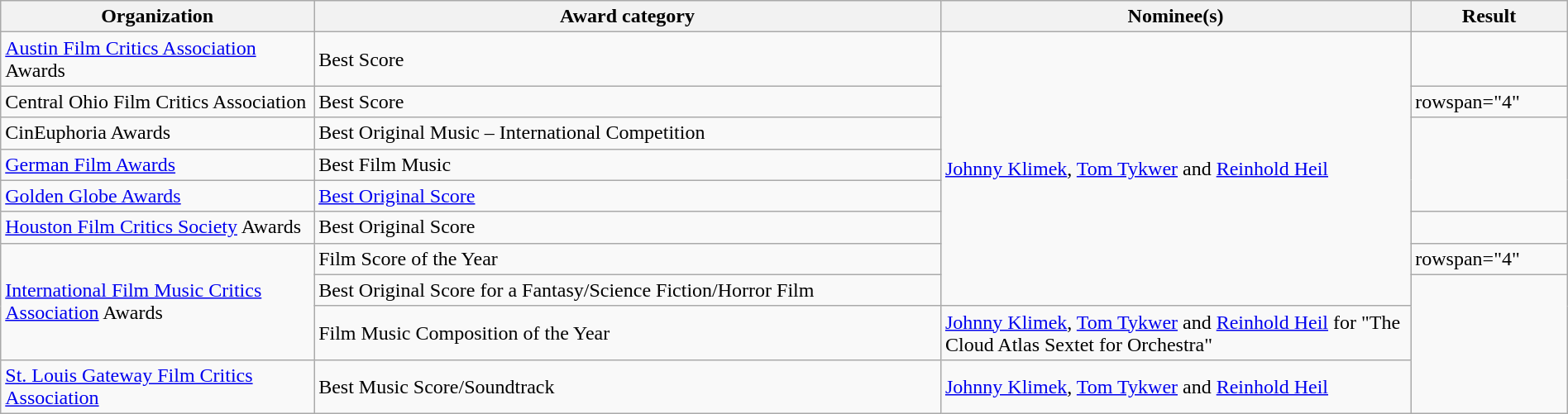<table class="wikitable" style="width:100%; border-spacing: 5px;">
<tr>
<th style="width:20%;">Organization</th>
<th style="width:40%;">Award category</th>
<th style="width:30%;">Nominee(s)</th>
<th>Result</th>
</tr>
<tr>
<td><a href='#'>Austin Film Critics Association</a> Awards</td>
<td>Best Score</td>
<td rowspan="8"><a href='#'>Johnny Klimek</a>, <a href='#'>Tom Tykwer</a> and <a href='#'>Reinhold Heil</a></td>
<td></td>
</tr>
<tr>
<td>Central Ohio Film Critics Association</td>
<td>Best Score</td>
<td>rowspan="4" </td>
</tr>
<tr>
<td>CinEuphoria Awards</td>
<td>Best Original Music – International Competition</td>
</tr>
<tr>
<td><a href='#'>German Film Awards</a></td>
<td>Best Film Music</td>
</tr>
<tr>
<td><a href='#'>Golden Globe Awards</a></td>
<td><a href='#'>Best Original Score</a></td>
</tr>
<tr>
<td><a href='#'>Houston Film Critics Society</a> Awards</td>
<td>Best Original Score</td>
<td></td>
</tr>
<tr>
<td rowspan="3"><a href='#'>International Film Music Critics Association</a> Awards</td>
<td>Film Score of the Year</td>
<td>rowspan="4" </td>
</tr>
<tr>
<td>Best Original Score for a Fantasy/Science Fiction/Horror Film</td>
</tr>
<tr>
<td>Film Music Composition of the Year</td>
<td><a href='#'>Johnny Klimek</a>, <a href='#'>Tom Tykwer</a> and <a href='#'>Reinhold Heil</a> for "The Cloud Atlas Sextet for Orchestra"</td>
</tr>
<tr>
<td><a href='#'>St. Louis Gateway Film Critics Association</a></td>
<td>Best Music Score/Soundtrack</td>
<td><a href='#'>Johnny Klimek</a>, <a href='#'>Tom Tykwer</a> and <a href='#'>Reinhold Heil</a></td>
</tr>
</table>
